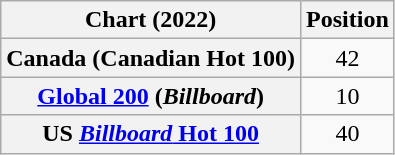<table class="wikitable sortable plainrowheaders" style="text-align:center">
<tr>
<th scope="col">Chart (2022)</th>
<th scope="col">Position</th>
</tr>
<tr>
<th scope="row">Canada (Canadian Hot 100)</th>
<td>42</td>
</tr>
<tr>
<th scope="row"><a href='#'>Global 200</a> (<em>Billboard</em>)</th>
<td>10</td>
</tr>
<tr>
<th scope="row">US <a href='#'><em>Billboard</em> Hot 100</a></th>
<td>40</td>
</tr>
</table>
